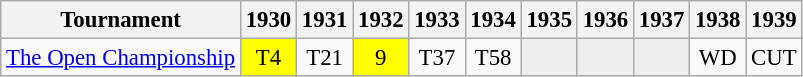<table class="wikitable" style="font-size:95%;text-align:center;">
<tr>
<th>Tournament</th>
<th>1930</th>
<th>1931</th>
<th>1932</th>
<th>1933</th>
<th>1934</th>
<th>1935</th>
<th>1936</th>
<th>1937</th>
<th>1938</th>
<th>1939</th>
</tr>
<tr>
<td align="left"><a href='#'>The Open Championship</a></td>
<td style="background:yellow;">T4</td>
<td>T21</td>
<td style="background:yellow;">9</td>
<td>T37</td>
<td>T58</td>
<td style="background:#eeeeee;"></td>
<td style="background:#eeeeee;"></td>
<td style="background:#eeeeee;"></td>
<td>WD</td>
<td>CUT</td>
</tr>
</table>
